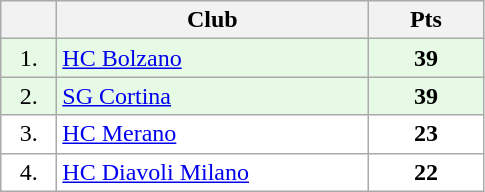<table class="wikitable">
<tr>
<th width="30"></th>
<th width="200">Club</th>
<th width="70">Pts</th>
</tr>
<tr bgcolor="#e6fae6" align="center">
<td>1.</td>
<td align="left"><a href='#'>HC Bolzano</a></td>
<td><strong>39</strong></td>
</tr>
<tr bgcolor="#e6fae6" align="center">
<td>2.</td>
<td align="left"><a href='#'>SG Cortina</a></td>
<td><strong>39</strong></td>
</tr>
<tr bgcolor="#FFFFFF" align="center">
<td>3.</td>
<td align="left"><a href='#'>HC Merano</a></td>
<td><strong>23</strong></td>
</tr>
<tr bgcolor="#FFFFFF" align="center">
<td>4.</td>
<td align="left"><a href='#'>HC Diavoli Milano</a></td>
<td><strong>22</strong></td>
</tr>
</table>
